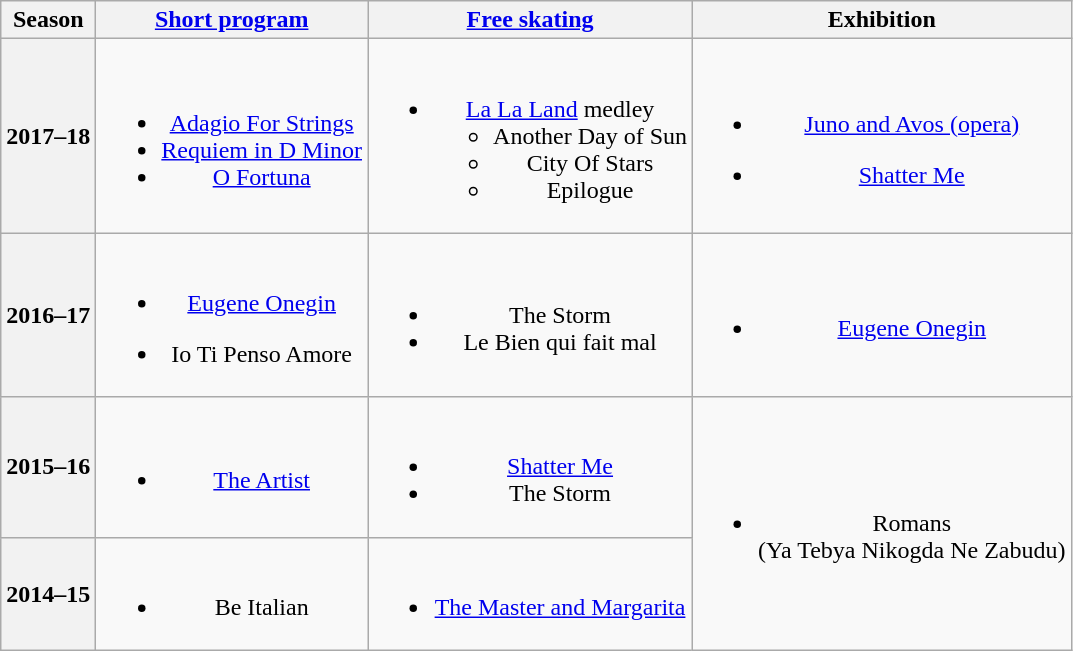<table class=wikitable style=text-align:center>
<tr>
<th>Season</th>
<th><a href='#'>Short program</a></th>
<th><a href='#'>Free skating</a></th>
<th>Exhibition</th>
</tr>
<tr>
<th>2017–18 <br> </th>
<td><br><ul><li><a href='#'>Adagio For Strings</a> <br></li><li><a href='#'>Requiem in D Minor</a> <br></li><li><a href='#'>O Fortuna</a> <br></li></ul></td>
<td><br><ul><li><a href='#'>La La Land</a> medley<ul><li>Another Day of Sun</li><li>City Of Stars</li><li>Epilogue <br></li></ul></li></ul></td>
<td><br><ul><li><a href='#'>Juno and Avos (opera)</a> <br></li></ul><ul><li><a href='#'>Shatter Me</a> <br></li></ul></td>
</tr>
<tr>
<th>2016–17 <br> </th>
<td><br><ul><li><a href='#'>Eugene Onegin</a></li></ul><ul><li>Io Ti Penso Amore <br></li></ul></td>
<td><br><ul><li>The Storm <br></li><li>Le Bien qui fait mal <br></li></ul></td>
<td><br><ul><li><a href='#'>Eugene Onegin</a></li></ul></td>
</tr>
<tr>
<th>2015–16 <br> </th>
<td><br><ul><li><a href='#'>The Artist</a> <br></li></ul></td>
<td><br><ul><li><a href='#'>Shatter Me</a> <br></li><li>The Storm <br></li></ul></td>
<td rowspan=2><br><ul><li>Romans <br>(Ya Tebya Nikogda Ne Zabudu) <br></li></ul></td>
</tr>
<tr>
<th>2014–15 <br> </th>
<td><br><ul><li>Be Italian <br></li></ul></td>
<td><br><ul><li><a href='#'>The Master and Margarita</a> <br></li></ul></td>
</tr>
</table>
